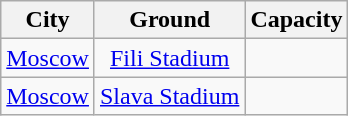<table class="wikitable sortable" style="text-align: center;">
<tr>
<th>City</th>
<th>Ground</th>
<th>Capacity</th>
</tr>
<tr>
<td><a href='#'>Moscow</a></td>
<td><a href='#'>Fili Stadium</a></td>
<td></td>
</tr>
<tr>
<td><a href='#'>Moscow</a></td>
<td><a href='#'>Slava Stadium</a></td>
<td></td>
</tr>
</table>
